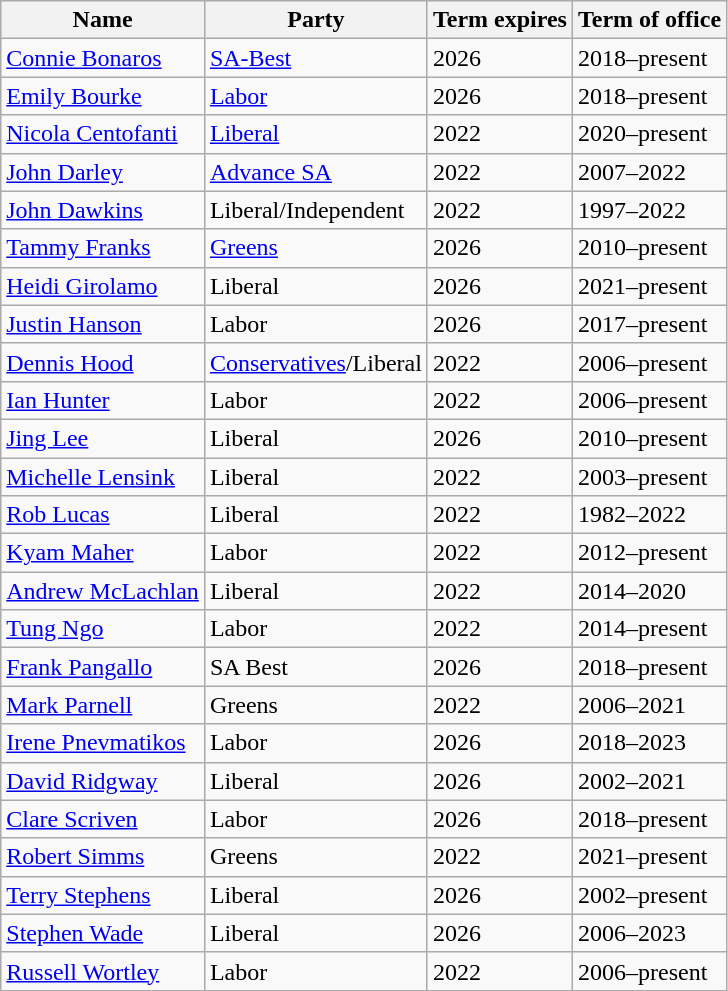<table class="wikitable sortable">
<tr>
<th>Name</th>
<th>Party</th>
<th>Term expires</th>
<th>Term of office</th>
</tr>
<tr>
<td><a href='#'>Connie Bonaros</a></td>
<td><a href='#'>SA-Best</a></td>
<td>2026</td>
<td>2018–present</td>
</tr>
<tr>
<td><a href='#'>Emily Bourke</a></td>
<td><a href='#'>Labor</a></td>
<td>2026</td>
<td>2018–present</td>
</tr>
<tr>
<td><a href='#'>Nicola Centofanti</a> </td>
<td><a href='#'>Liberal</a></td>
<td>2022</td>
<td>2020–present</td>
</tr>
<tr>
<td><a href='#'>John Darley</a></td>
<td><a href='#'>Advance SA</a></td>
<td>2022</td>
<td>2007–2022</td>
</tr>
<tr>
<td><a href='#'>John Dawkins</a></td>
<td>Liberal/Independent </td>
<td>2022</td>
<td>1997–2022</td>
</tr>
<tr>
<td><a href='#'>Tammy Franks</a></td>
<td><a href='#'>Greens</a></td>
<td>2026</td>
<td>2010–present</td>
</tr>
<tr>
<td><a href='#'>Heidi Girolamo</a> </td>
<td>Liberal</td>
<td>2026</td>
<td>2021–present</td>
</tr>
<tr>
<td><a href='#'>Justin Hanson</a></td>
<td>Labor</td>
<td>2026</td>
<td>2017–present</td>
</tr>
<tr>
<td><a href='#'>Dennis Hood</a></td>
<td><a href='#'>Conservatives</a>/Liberal </td>
<td>2022</td>
<td>2006–present</td>
</tr>
<tr>
<td><a href='#'>Ian Hunter</a></td>
<td>Labor</td>
<td>2022</td>
<td>2006–present</td>
</tr>
<tr>
<td><a href='#'>Jing Lee</a></td>
<td>Liberal</td>
<td>2026</td>
<td>2010–present</td>
</tr>
<tr>
<td><a href='#'>Michelle Lensink</a></td>
<td>Liberal</td>
<td>2022</td>
<td>2003–present</td>
</tr>
<tr>
<td><a href='#'>Rob Lucas</a></td>
<td>Liberal</td>
<td>2022</td>
<td>1982–2022</td>
</tr>
<tr>
<td><a href='#'>Kyam Maher</a></td>
<td>Labor</td>
<td>2022</td>
<td>2012–present</td>
</tr>
<tr>
<td><a href='#'>Andrew McLachlan</a> </td>
<td>Liberal</td>
<td>2022</td>
<td>2014–2020</td>
</tr>
<tr>
<td><a href='#'>Tung Ngo</a></td>
<td>Labor</td>
<td>2022</td>
<td>2014–present</td>
</tr>
<tr>
<td><a href='#'>Frank Pangallo</a></td>
<td>SA Best</td>
<td>2026</td>
<td>2018–present</td>
</tr>
<tr>
<td><a href='#'>Mark Parnell</a> </td>
<td>Greens</td>
<td>2022</td>
<td>2006–2021</td>
</tr>
<tr>
<td><a href='#'>Irene Pnevmatikos</a></td>
<td>Labor</td>
<td>2026</td>
<td>2018–2023</td>
</tr>
<tr>
<td><a href='#'>David Ridgway</a> </td>
<td>Liberal</td>
<td>2026</td>
<td>2002–2021</td>
</tr>
<tr>
<td><a href='#'>Clare Scriven</a></td>
<td>Labor</td>
<td>2026</td>
<td>2018–present</td>
</tr>
<tr>
<td><a href='#'>Robert Simms</a> </td>
<td>Greens</td>
<td>2022</td>
<td>2021–present</td>
</tr>
<tr>
<td><a href='#'>Terry Stephens</a></td>
<td>Liberal</td>
<td>2026</td>
<td>2002–present</td>
</tr>
<tr>
<td><a href='#'>Stephen Wade</a></td>
<td>Liberal</td>
<td>2026</td>
<td>2006–2023</td>
</tr>
<tr>
<td><a href='#'>Russell Wortley</a></td>
<td>Labor</td>
<td>2022</td>
<td>2006–present</td>
</tr>
</table>
